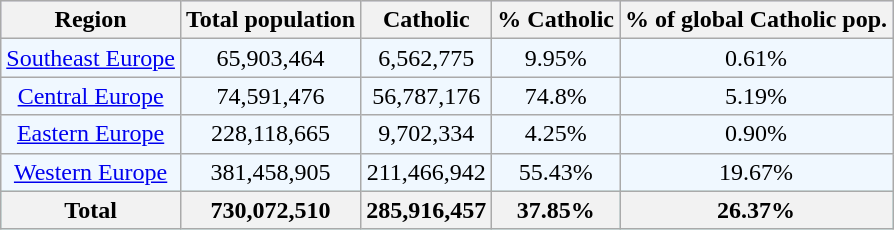<table class="wikitable">
<tr bgcolor=#CCCCFF>
<th>Region</th>
<th>Total population</th>
<th>Catholic</th>
<th>% Catholic</th>
<th>% of global Catholic pop.</th>
</tr>
<tr ALIGN=center bgcolor=#F0F8FF>
<td><a href='#'>Southeast Europe</a></td>
<td>65,903,464</td>
<td>6,562,775</td>
<td>9.95%</td>
<td>0.61%</td>
</tr>
<tr ALIGN=center bgcolor=#F0F8FF>
<td><a href='#'>Central Europe</a></td>
<td>74,591,476</td>
<td>56,787,176</td>
<td>74.8%</td>
<td>5.19%</td>
</tr>
<tr ALIGN=center bgcolor=#F0F8FF>
<td><a href='#'>Eastern Europe</a></td>
<td>228,118,665</td>
<td>9,702,334</td>
<td>4.25%</td>
<td>0.90%</td>
</tr>
<tr ALIGN=center bgcolor=#F0F8FF>
<td><a href='#'>Western Europe</a></td>
<td>381,458,905</td>
<td>211,466,942</td>
<td>55.43%</td>
<td>19.67%</td>
</tr>
<tr bgcolor=#99FFFF>
<th>Total</th>
<th>730,072,510</th>
<th>285,916,457</th>
<th>37.85%</th>
<th>26.37%</th>
</tr>
</table>
